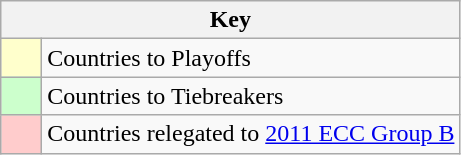<table class="wikitable" style="text-align: center;">
<tr>
<th colspan=2>Key</th>
</tr>
<tr>
<td style="background:#ffffcc; width:20px;"></td>
<td align=left>Countries to Playoffs</td>
</tr>
<tr>
<td style="background:#ccffcc; width:20px;"></td>
<td align=left>Countries to Tiebreakers</td>
</tr>
<tr>
<td style="background:#ffcccc; width:20px;"></td>
<td align=left>Countries relegated to <a href='#'>2011 ECC Group B</a></td>
</tr>
</table>
